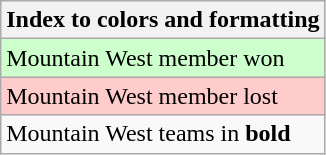<table class="wikitable">
<tr>
<th>Index to colors and formatting</th>
</tr>
<tr style="background:#cfc;">
<td>Mountain West member won</td>
</tr>
<tr style="background:#fcc;">
<td>Mountain West member lost</td>
</tr>
<tr>
<td>Mountain West teams in <strong>bold</strong></td>
</tr>
</table>
